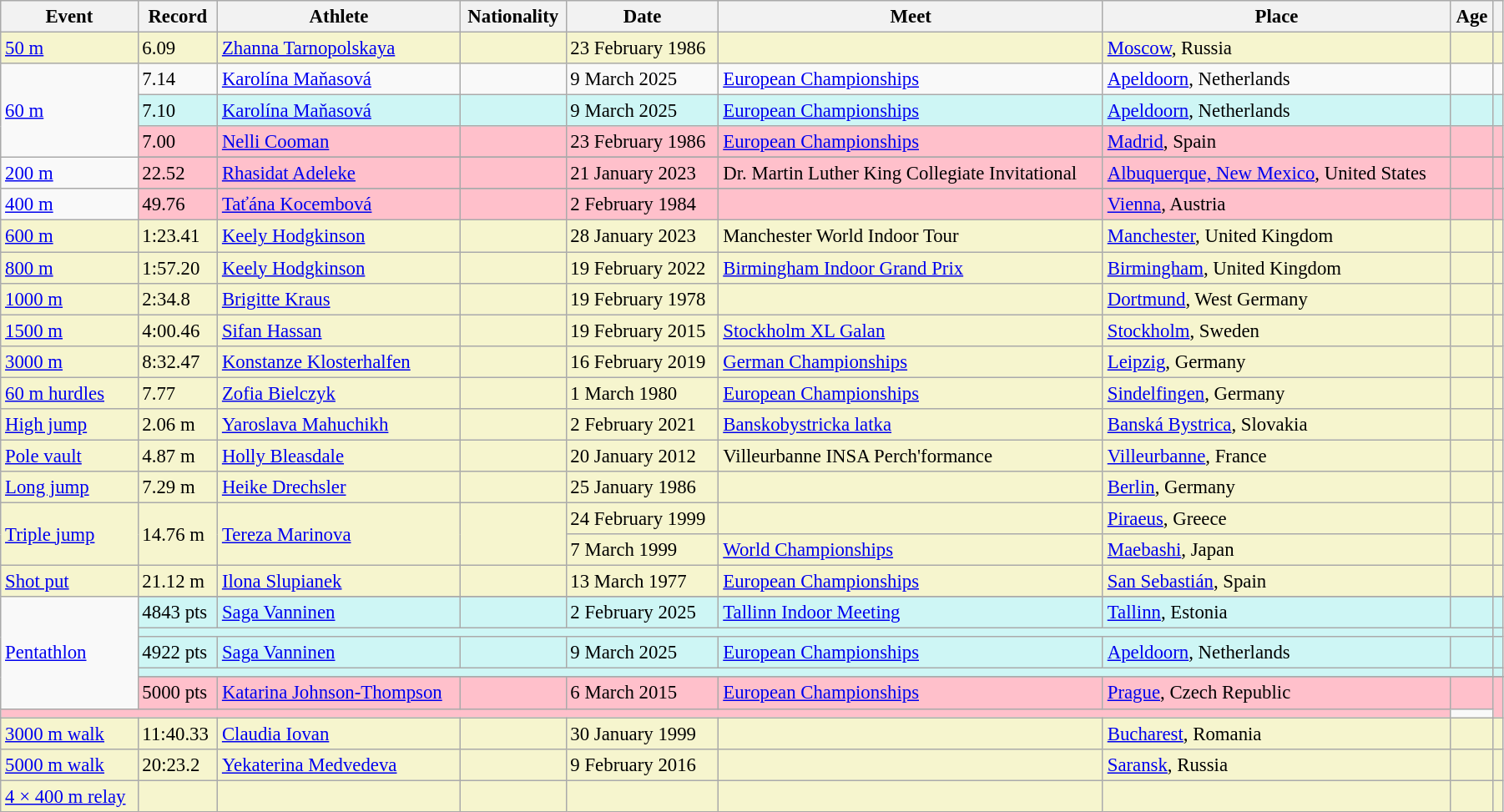<table class="wikitable" style="font-size:95%; width: 95%;">
<tr>
<th>Event</th>
<th>Record</th>
<th>Athlete</th>
<th>Nationality</th>
<th>Date</th>
<th>Meet</th>
<th>Place</th>
<th>Age</th>
<th></th>
</tr>
<tr style="background:#f6F5CE;">
<td><a href='#'>50 m</a></td>
<td>6.09</td>
<td><a href='#'>Zhanna Tarnopolskaya</a></td>
<td></td>
<td>23 February 1986</td>
<td></td>
<td><a href='#'>Moscow</a>, Russia</td>
<td></td>
<td></td>
</tr>
<tr>
<td rowspan=3><a href='#'>60 m</a></td>
<td>7.14</td>
<td><a href='#'>Karolína Maňasová</a></td>
<td></td>
<td>9 March 2025</td>
<td><a href='#'>European Championships</a></td>
<td><a href='#'>Apeldoorn</a>, Netherlands</td>
<td></td>
<td></td>
</tr>
<tr bgcolor="#CEF6F5">
<td>7.10</td>
<td><a href='#'>Karolína Maňasová</a></td>
<td></td>
<td>9 March 2025</td>
<td><a href='#'>European Championships</a></td>
<td><a href='#'>Apeldoorn</a>, Netherlands</td>
<td></td>
<td></td>
</tr>
<tr style="background:pink">
<td>7.00</td>
<td><a href='#'>Nelli Cooman</a></td>
<td></td>
<td>23 February 1986</td>
<td><a href='#'>European Championships</a></td>
<td><a href='#'>Madrid</a>, Spain</td>
<td></td>
<td></td>
</tr>
<tr>
<td rowspan=2><a href='#'>200 m</a></td>
</tr>
<tr style="background:pink">
<td>22.52 </td>
<td><a href='#'>Rhasidat Adeleke</a></td>
<td></td>
<td>21 January 2023</td>
<td>Dr. Martin Luther King Collegiate Invitational</td>
<td><a href='#'>Albuquerque, New Mexico</a>, United States</td>
<td></td>
<td></td>
</tr>
<tr>
<td rowspan=2><a href='#'>400 m</a></td>
</tr>
<tr style="background:pink">
<td>49.76</td>
<td><a href='#'>Taťána Kocembová</a></td>
<td></td>
<td>2 February 1984</td>
<td></td>
<td><a href='#'>Vienna</a>, Austria</td>
<td></td>
<td></td>
</tr>
<tr style="background:#f6F5CE;">
<td><a href='#'>600 m</a></td>
<td>1:23.41</td>
<td><a href='#'>Keely Hodgkinson</a></td>
<td></td>
<td>28 January 2023</td>
<td>Manchester World Indoor Tour</td>
<td><a href='#'>Manchester</a>, United Kingdom</td>
<td></td>
<td></td>
</tr>
<tr style="background:#f6F5CE;">
<td><a href='#'>800 m</a></td>
<td>1:57.20</td>
<td><a href='#'>Keely Hodgkinson</a></td>
<td></td>
<td>19 February 2022</td>
<td><a href='#'>Birmingham Indoor Grand Prix</a></td>
<td><a href='#'>Birmingham</a>, United Kingdom</td>
<td></td>
<td></td>
</tr>
<tr style="background:#f6F5CE;">
<td><a href='#'>1000 m</a></td>
<td>2:34.8 </td>
<td><a href='#'>Brigitte Kraus</a></td>
<td></td>
<td>19 February 1978</td>
<td></td>
<td><a href='#'>Dortmund</a>, West Germany</td>
<td></td>
<td></td>
</tr>
<tr style="background:#f6F5CE;">
<td><a href='#'>1500 m</a></td>
<td>4:00.46</td>
<td><a href='#'>Sifan Hassan</a></td>
<td></td>
<td>19 February 2015</td>
<td><a href='#'>Stockholm XL Galan</a></td>
<td><a href='#'>Stockholm</a>, Sweden</td>
<td></td>
<td></td>
</tr>
<tr style="background:#f6F5CE;">
<td><a href='#'>3000 m</a></td>
<td>8:32.47</td>
<td><a href='#'>Konstanze Klosterhalfen</a></td>
<td></td>
<td>16 February 2019</td>
<td><a href='#'>German Championships</a></td>
<td><a href='#'>Leipzig</a>, Germany</td>
<td></td>
<td></td>
</tr>
<tr style="background:#f6F5CE;">
<td><a href='#'>60 m hurdles</a></td>
<td>7.77</td>
<td><a href='#'>Zofia Bielczyk</a></td>
<td></td>
<td>1 March 1980</td>
<td><a href='#'>European Championships</a></td>
<td><a href='#'>Sindelfingen</a>, Germany</td>
<td></td>
<td></td>
</tr>
<tr style="background:#f6F5CE;">
<td><a href='#'>High jump</a></td>
<td>2.06 m</td>
<td><a href='#'>Yaroslava Mahuchikh</a></td>
<td></td>
<td>2 February 2021</td>
<td><a href='#'>Banskobystricka latka</a></td>
<td><a href='#'>Banská Bystrica</a>, Slovakia</td>
<td></td>
<td></td>
</tr>
<tr style="background:#f6F5CE;">
<td><a href='#'>Pole vault</a></td>
<td>4.87 m</td>
<td><a href='#'>Holly Bleasdale</a></td>
<td></td>
<td>20 January 2012</td>
<td>Villeurbanne INSA Perch'formance</td>
<td><a href='#'>Villeurbanne</a>, France</td>
<td></td>
<td></td>
</tr>
<tr style="background:#f6F5CE;">
<td><a href='#'>Long jump</a></td>
<td>7.29 m</td>
<td><a href='#'>Heike Drechsler</a></td>
<td></td>
<td>25 January 1986</td>
<td></td>
<td><a href='#'>Berlin</a>, Germany</td>
<td></td>
<td></td>
</tr>
<tr style="background:#f6F5CE;">
<td rowspan=2><a href='#'>Triple jump</a></td>
<td rowspan=2>14.76 m</td>
<td rowspan=2><a href='#'>Tereza Marinova</a></td>
<td rowspan=2></td>
<td>24 February 1999</td>
<td></td>
<td><a href='#'>Piraeus</a>, Greece</td>
<td></td>
<td></td>
</tr>
<tr style="background:#f6F5CE;">
<td>7 March 1999</td>
<td><a href='#'>World Championships</a></td>
<td><a href='#'>Maebashi</a>, Japan</td>
<td></td>
<td></td>
</tr>
<tr style="background:#f6F5CE;">
<td><a href='#'>Shot put</a></td>
<td>21.12 m</td>
<td><a href='#'>Ilona Slupianek</a></td>
<td></td>
<td>13 March 1977</td>
<td><a href='#'>European Championships</a></td>
<td><a href='#'>San Sebastián</a>, Spain</td>
<td></td>
<td></td>
</tr>
<tr>
<td rowspan=7><a href='#'>Pentathlon</a></td>
</tr>
<tr bgcolor=#CEF6F5>
<td>4843 pts</td>
<td><a href='#'>Saga Vanninen</a></td>
<td></td>
<td>2 February 2025</td>
<td><a href='#'>Tallinn Indoor Meeting</a></td>
<td><a href='#'>Tallinn</a>, Estonia</td>
<td></td>
<td></td>
</tr>
<tr bgcolor=#CEF6F5>
<td colspan=7></td>
<td></td>
</tr>
<tr bgcolor="#CEF6F5">
<td>4922 pts</td>
<td><a href='#'>Saga Vanninen</a></td>
<td></td>
<td>9 March 2025</td>
<td><a href='#'>European Championships</a></td>
<td><a href='#'>Apeldoorn</a>, Netherlands</td>
<td></td>
<td></td>
</tr>
<tr bgcolor="#CEF6F5">
<td colspan=7></td>
<td></td>
</tr>
<tr>
</tr>
<tr style="background:pink">
<td>5000 pts</td>
<td><a href='#'>Katarina Johnson-Thompson</a></td>
<td></td>
<td>6 March 2015</td>
<td><a href='#'>European Championships</a></td>
<td><a href='#'>Prague</a>, Czech Republic</td>
<td></td>
<td rowspan=2></td>
</tr>
<tr style="background:pink">
<td colspan=7></td>
</tr>
<tr style="background:#f6F5CE;">
<td><a href='#'>3000 m walk</a></td>
<td>11:40.33 </td>
<td><a href='#'>Claudia Iovan</a></td>
<td></td>
<td>30 January 1999</td>
<td></td>
<td><a href='#'>Bucharest</a>, Romania</td>
<td></td>
<td></td>
</tr>
<tr style="background:#f6F5CE;">
<td><a href='#'>5000 m walk</a></td>
<td>20:23.2</td>
<td><a href='#'>Yekaterina Medvedeva</a></td>
<td></td>
<td>9 February 2016</td>
<td></td>
<td><a href='#'>Saransk</a>, Russia</td>
<td></td>
<td></td>
</tr>
<tr style="background:#f6F5CE;">
<td><a href='#'>4 × 400 m relay</a></td>
<td></td>
<td></td>
<td></td>
<td></td>
<td></td>
<td></td>
<td></td>
<td></td>
</tr>
</table>
